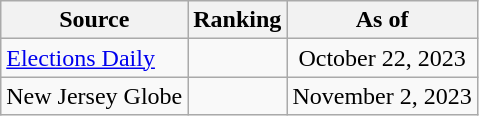<table class="wikitable" style="text-align:center">
<tr>
<th>Source</th>
<th>Ranking</th>
<th>As of</th>
</tr>
<tr>
<td align=left><a href='#'>Elections Daily</a></td>
<td></td>
<td>October 22, 2023</td>
</tr>
<tr>
<td align=left>New Jersey Globe</td>
<td></td>
<td>November 2, 2023</td>
</tr>
</table>
